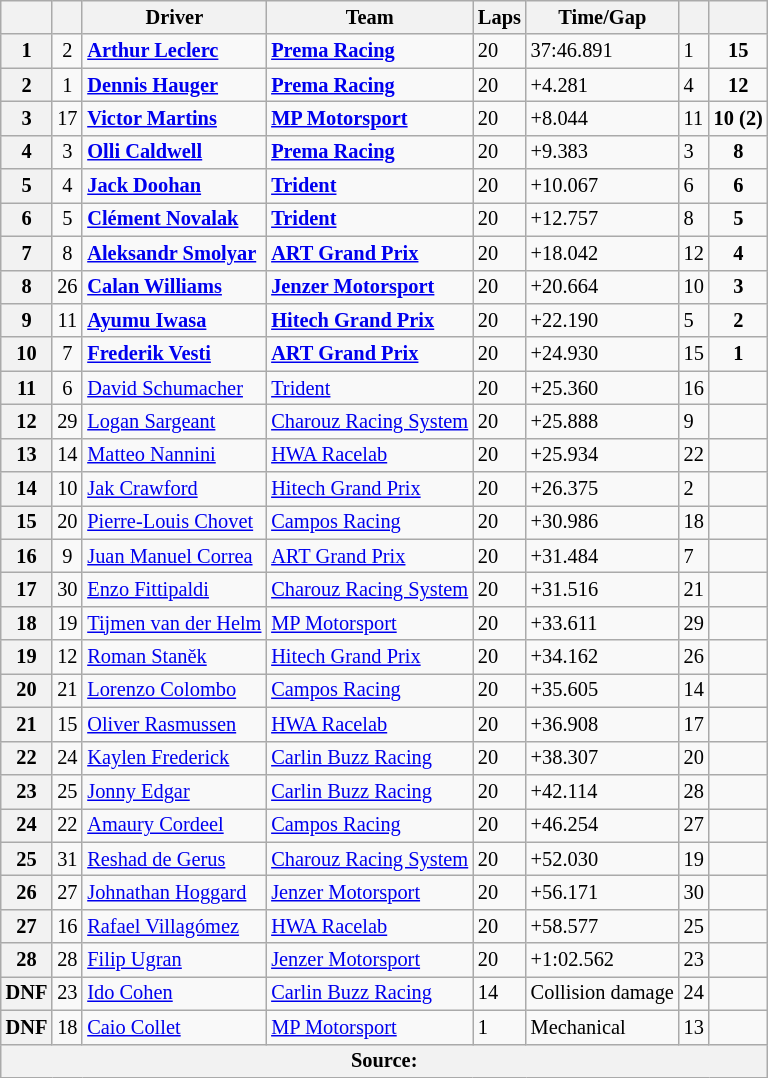<table class="wikitable" style="font-size:85%">
<tr>
<th></th>
<th></th>
<th>Driver</th>
<th>Team</th>
<th>Laps</th>
<th>Time/Gap</th>
<th></th>
<th></th>
</tr>
<tr>
<th>1</th>
<td align="center">2</td>
<td> <strong><a href='#'>Arthur Leclerc</a></strong></td>
<td><strong><a href='#'>Prema Racing</a></strong></td>
<td>20</td>
<td>37:46.891</td>
<td>1</td>
<td align="center"><strong>15</strong></td>
</tr>
<tr>
<th>2</th>
<td align="center">1</td>
<td> <strong><a href='#'>Dennis Hauger</a></strong></td>
<td><strong><a href='#'>Prema Racing</a></strong></td>
<td>20</td>
<td>+4.281</td>
<td>4</td>
<td align="center"><strong>12</strong></td>
</tr>
<tr>
<th>3</th>
<td align="center">17</td>
<td> <strong><a href='#'>Victor Martins</a></strong></td>
<td><strong><a href='#'>MP Motorsport</a></strong></td>
<td>20</td>
<td>+8.044</td>
<td>11</td>
<td align="center"><strong>10 (2)</strong></td>
</tr>
<tr>
<th>4</th>
<td align="center">3</td>
<td> <strong><a href='#'>Olli Caldwell</a></strong></td>
<td><strong><a href='#'>Prema Racing</a></strong></td>
<td>20</td>
<td>+9.383</td>
<td>3</td>
<td align="center"><strong>8</strong></td>
</tr>
<tr>
<th>5</th>
<td align="center">4</td>
<td> <strong><a href='#'>Jack Doohan</a></strong></td>
<td><strong><a href='#'>Trident</a></strong></td>
<td>20</td>
<td>+10.067</td>
<td>6</td>
<td align="center"><strong>6</strong></td>
</tr>
<tr>
<th>6</th>
<td align="center">5</td>
<td> <strong><a href='#'>Clément Novalak</a></strong></td>
<td><strong><a href='#'>Trident</a></strong></td>
<td>20</td>
<td>+12.757</td>
<td>8</td>
<td align="center"><strong>5</strong></td>
</tr>
<tr>
<th>7</th>
<td align="center">8</td>
<td> <strong><a href='#'>Aleksandr Smolyar</a></strong></td>
<td><strong><a href='#'>ART Grand Prix</a></strong></td>
<td>20</td>
<td>+18.042</td>
<td>12</td>
<td align="center"><strong>4</strong></td>
</tr>
<tr>
<th>8</th>
<td align="center">26</td>
<td> <strong><a href='#'>Calan Williams</a></strong></td>
<td><strong><a href='#'>Jenzer Motorsport</a></strong></td>
<td>20</td>
<td>+20.664</td>
<td>10</td>
<td align="center"><strong>3</strong></td>
</tr>
<tr>
<th>9</th>
<td align="center">11</td>
<td> <strong><a href='#'>Ayumu Iwasa</a></strong></td>
<td><strong><a href='#'>Hitech Grand Prix</a></strong></td>
<td>20</td>
<td>+22.190</td>
<td>5</td>
<td align="center"><strong>2</strong></td>
</tr>
<tr>
<th>10</th>
<td align="center">7</td>
<td> <strong><a href='#'>Frederik Vesti</a></strong></td>
<td><strong><a href='#'>ART Grand Prix</a></strong></td>
<td>20</td>
<td>+24.930</td>
<td>15</td>
<td align="center"><strong>1</strong></td>
</tr>
<tr>
<th>11</th>
<td align="center">6</td>
<td> <a href='#'>David Schumacher</a></td>
<td><a href='#'>Trident</a></td>
<td>20</td>
<td>+25.360</td>
<td>16</td>
<td></td>
</tr>
<tr>
<th>12</th>
<td align="center">29</td>
<td> <a href='#'>Logan Sargeant</a></td>
<td><a href='#'>Charouz Racing System</a></td>
<td>20</td>
<td>+25.888</td>
<td>9</td>
<td align="center"></td>
</tr>
<tr>
<th>13</th>
<td align="center">14</td>
<td> <a href='#'>Matteo Nannini</a></td>
<td><a href='#'>HWA Racelab</a></td>
<td>20</td>
<td>+25.934</td>
<td>22</td>
<td align="center"></td>
</tr>
<tr>
<th>14</th>
<td align="center">10</td>
<td> <a href='#'>Jak Crawford</a></td>
<td><a href='#'>Hitech Grand Prix</a></td>
<td>20</td>
<td>+26.375</td>
<td>2</td>
<td></td>
</tr>
<tr>
<th>15</th>
<td align="center">20</td>
<td> <a href='#'>Pierre-Louis Chovet</a></td>
<td><a href='#'>Campos Racing</a></td>
<td>20</td>
<td>+30.986</td>
<td>18</td>
<td></td>
</tr>
<tr>
<th>16</th>
<td align="center">9</td>
<td> <a href='#'>Juan Manuel Correa</a></td>
<td><a href='#'>ART Grand Prix</a></td>
<td>20</td>
<td>+31.484</td>
<td>7</td>
<td></td>
</tr>
<tr>
<th>17</th>
<td align="center">30</td>
<td> <a href='#'>Enzo Fittipaldi</a></td>
<td><a href='#'>Charouz Racing System</a></td>
<td>20</td>
<td>+31.516</td>
<td>21</td>
<td></td>
</tr>
<tr>
<th>18</th>
<td align="center">19</td>
<td> <a href='#'>Tijmen van der Helm</a></td>
<td><a href='#'>MP Motorsport</a></td>
<td>20</td>
<td>+33.611</td>
<td>29</td>
<td></td>
</tr>
<tr>
<th>19</th>
<td align="center">12</td>
<td> <a href='#'>Roman Staněk</a></td>
<td><a href='#'>Hitech Grand Prix</a></td>
<td>20</td>
<td>+34.162</td>
<td>26</td>
<td></td>
</tr>
<tr>
<th>20</th>
<td align="center">21</td>
<td> <a href='#'>Lorenzo Colombo</a></td>
<td><a href='#'>Campos Racing</a></td>
<td>20</td>
<td>+35.605</td>
<td>14</td>
<td></td>
</tr>
<tr>
<th>21</th>
<td align="center">15</td>
<td> <a href='#'>Oliver Rasmussen</a></td>
<td><a href='#'>HWA Racelab</a></td>
<td>20</td>
<td>+36.908</td>
<td>17</td>
<td></td>
</tr>
<tr>
<th>22</th>
<td align="center">24</td>
<td> <a href='#'>Kaylen Frederick</a></td>
<td><a href='#'>Carlin Buzz Racing</a></td>
<td>20</td>
<td>+38.307</td>
<td>20</td>
<td></td>
</tr>
<tr>
<th>23</th>
<td align="center">25</td>
<td> <a href='#'>Jonny Edgar</a></td>
<td><a href='#'>Carlin Buzz Racing</a></td>
<td>20</td>
<td>+42.114</td>
<td>28</td>
<td align="center"></td>
</tr>
<tr>
<th>24</th>
<td align="center">22</td>
<td> <a href='#'>Amaury Cordeel</a></td>
<td><a href='#'>Campos Racing</a></td>
<td>20</td>
<td>+46.254</td>
<td>27</td>
<td></td>
</tr>
<tr>
<th>25</th>
<td align="center">31</td>
<td> <a href='#'>Reshad de Gerus</a></td>
<td><a href='#'>Charouz Racing System</a></td>
<td>20</td>
<td>+52.030</td>
<td>19</td>
<td></td>
</tr>
<tr>
<th>26</th>
<td align="center">27</td>
<td> <a href='#'>Johnathan Hoggard</a></td>
<td><a href='#'>Jenzer Motorsport</a></td>
<td>20</td>
<td>+56.171</td>
<td>30</td>
<td></td>
</tr>
<tr>
<th>27</th>
<td align="center">16</td>
<td> <a href='#'>Rafael Villagómez</a></td>
<td><a href='#'>HWA Racelab</a></td>
<td>20</td>
<td>+58.577</td>
<td>25</td>
<td></td>
</tr>
<tr>
<th>28</th>
<td align="center">28</td>
<td> <a href='#'>Filip Ugran</a></td>
<td><a href='#'>Jenzer Motorsport</a></td>
<td>20</td>
<td>+1:02.562</td>
<td>23</td>
<td></td>
</tr>
<tr>
<th>DNF</th>
<td align="center">23</td>
<td> <a href='#'>Ido Cohen</a></td>
<td><a href='#'>Carlin Buzz Racing</a></td>
<td>14</td>
<td>Collision damage</td>
<td>24</td>
<td></td>
</tr>
<tr>
<th>DNF</th>
<td align="center">18</td>
<td> <a href='#'>Caio Collet</a></td>
<td><a href='#'>MP Motorsport</a></td>
<td>1</td>
<td>Mechanical</td>
<td>13</td>
<td align="center"></td>
</tr>
<tr>
<th colspan="8">Source:</th>
</tr>
</table>
